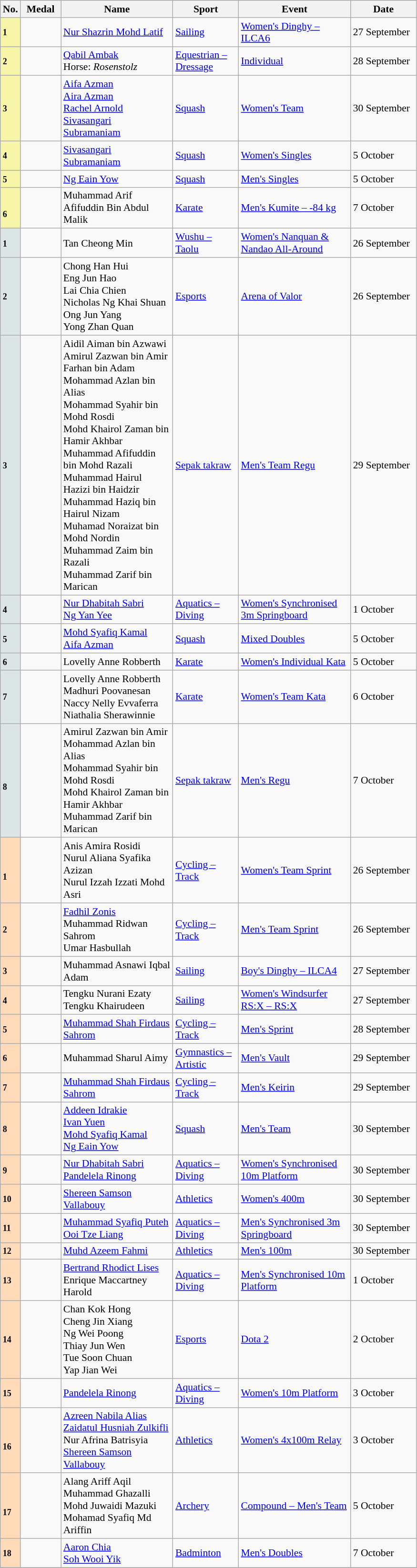<table class="wikitable sortable" style="font-size:90%; text-align:left">
<tr>
<th width="5">No.</th>
<th width="50">Medal</th>
<th width="150">Name</th>
<th width="85">Sport</th>
<th width="150">Event</th>
<th width="85">Date</th>
</tr>
<tr 6>
<td style="background:#F7F6A8"><small><strong>1</strong></small></td>
<td></td>
<td><a href='#'>Nur Shazrin Mohd Latif</a></td>
<td><a href='#'>Sailing</a></td>
<td><a href='#'>Women's Dinghy – ILCA6</a></td>
<td>27 September</td>
</tr>
<tr 6>
<td style="background:#F7F6A8"><small><strong>2</strong></small></td>
<td></td>
<td><a href='#'>Qabil Ambak</a><br>Horse: <em>Rosenstolz</em></td>
<td><a href='#'>Equestrian – Dressage</a></td>
<td><a href='#'>Individual</a></td>
<td>28 September</td>
</tr>
<tr 6>
<td style="background:#F7F6A8"><small><strong>3</strong></small></td>
<td></td>
<td><a href='#'>Aifa Azman</a><br><a href='#'>Aira Azman</a><br><a href='#'>Rachel Arnold</a><br><a href='#'>Sivasangari Subramaniam</a></td>
<td><a href='#'>Squash</a></td>
<td><a href='#'>Women's Team</a></td>
<td>30 September</td>
</tr>
<tr 6>
<td style="background:#F7F6A8"><small><strong>4</strong></small></td>
<td></td>
<td><a href='#'>Sivasangari Subramaniam</a></td>
<td><a href='#'>Squash</a></td>
<td><a href='#'>Women's Singles</a></td>
<td>5 October</td>
</tr>
<tr 6>
<td style="background:#F7F6A8"><small><strong>5</strong></small></td>
<td></td>
<td><a href='#'>Ng Eain Yow</a></td>
<td><a href='#'>Squash</a></td>
<td><a href='#'>Men's Singles</a></td>
<td>5 October</td>
</tr>
<tr 6>
<td style="background:#F7F6A8"><br><small><strong>6</strong></small></td>
<td></td>
<td>Muhammad Arif Afifuddin Bin Abdul Malik</td>
<td><a href='#'>Karate</a></td>
<td><a href='#'>Men's Kumite – -84 kg</a></td>
<td>7 October</td>
</tr>
<tr 6>
<td style="background:#DCE5E5"><small><strong>1</strong></small></td>
<td></td>
<td>Tan Cheong Min</td>
<td><a href='#'>Wushu – Taolu</a></td>
<td><a href='#'>Women's Nanquan & Nandao All-Around</a></td>
<td>26 September</td>
</tr>
<tr 6>
<td style="background:#DCE5E5"><small><strong>2</strong></small></td>
<td></td>
<td>Chong Han Hui<br>Eng Jun Hao<br>Lai Chia Chien<br>Nicholas Ng Khai Shuan<br>Ong Jun Yang<br>Yong Zhan Quan</td>
<td><a href='#'>Esports</a></td>
<td><a href='#'>Arena of Valor</a></td>
<td>26 September</td>
</tr>
<tr 6>
<td style="background:#DCE5E5"><small><strong>3</strong></small></td>
<td></td>
<td>Aidil Aiman bin Azwawi<br>Amirul Zazwan bin Amir<br>Farhan bin Adam<br>Mohammad Azlan bin Alias<br>Mohammad Syahir bin Mohd Rosdi<br>Mohd Khairol Zaman bin Hamir Akhbar<br>Muhammad Afifuddin bin Mohd Razali<br>Muhammad Hairul Hazizi bin Haidzir<br>Muhammad Haziq bin Hairul Nizam<br>Muhamad Noraizat bin Mohd Nordin<br>Muhammad Zaim bin Razali<br>Muhammad Zarif bin Marican</td>
<td><a href='#'>Sepak takraw</a></td>
<td><a href='#'>Men's Team Regu</a></td>
<td>29 September</td>
</tr>
<tr 6>
<td style="background:#DCE5E5"><small><strong>4</strong></small></td>
<td></td>
<td><a href='#'>Nur Dhabitah Sabri</a><br><a href='#'>Ng Yan Yee</a></td>
<td><a href='#'>Aquatics – Diving</a></td>
<td><a href='#'>Women's Synchronised 3m Springboard</a></td>
<td>1 October</td>
</tr>
<tr 6>
<td style="background:#DCE5E5"><small><strong>5</strong></small></td>
<td></td>
<td><a href='#'>Mohd Syafiq Kamal</a><br><a href='#'>Aifa Azman</a></td>
<td><a href='#'>Squash</a></td>
<td><a href='#'>Mixed Doubles</a></td>
<td>5 October</td>
</tr>
<tr 6>
<td style="background:#DCE5E5"><small><strong>6</strong></small></td>
<td></td>
<td>Lovelly Anne Robberth</td>
<td><a href='#'>Karate</a></td>
<td><a href='#'>Women's Individual Kata</a></td>
<td>5 October</td>
</tr>
<tr 6>
<td style="background:#DCE5E5"><small><strong>7</strong></small></td>
<td></td>
<td>Lovelly Anne Robberth<br>Madhuri Poovanesan<br>Naccy Nelly Evvaferra<br>Niathalia Sherawinnie</td>
<td><a href='#'>Karate</a></td>
<td><a href='#'>Women's Team Kata</a></td>
<td>6 October</td>
</tr>
<tr 6>
<td style="background:#DCE5E5"><br><small><strong>8</strong></small></td>
<td></td>
<td>Amirul Zazwan bin Amir<br>Mohammad Azlan bin Alias<br>Mohammad Syahir bin Mohd Rosdi<br>Mohd Khairol Zaman bin Hamir Akhbar<br>Muhammad Zarif bin Marican</td>
<td><a href='#'>Sepak takraw</a></td>
<td><a href='#'>Men's Regu</a></td>
<td>7 October</td>
</tr>
<tr 6>
<td style="background:#FFDAB9"><br><small><strong>1</strong></small></td>
<td></td>
<td>Anis Amira Rosidi<br>Nurul Aliana Syafika Azizan<br>Nurul Izzah Izzati Mohd Asri</td>
<td><a href='#'>Cycling – Track</a></td>
<td><a href='#'>Women's Team Sprint</a></td>
<td>26 September</td>
</tr>
<tr 6>
<td style="background:#FFDAB9"><small><strong>2</strong></small></td>
<td></td>
<td><a href='#'>Fadhil Zonis</a><br>Muhammad Ridwan Sahrom<br>Umar Hasbullah</td>
<td><a href='#'>Cycling – Track</a></td>
<td><a href='#'>Men's Team Sprint</a></td>
<td>26 September</td>
</tr>
<tr 6>
<td style="background:#FFDAB9"><small><strong>3</strong></small></td>
<td></td>
<td>Muhammad Asnawi Iqbal Adam</td>
<td><a href='#'>Sailing</a></td>
<td><a href='#'>Boy's Dinghy – ILCA4</a></td>
<td>27 September</td>
</tr>
<tr 6>
<td style="background:#FFDAB9"><small><strong>4</strong></small></td>
<td></td>
<td>Tengku Nurani Ezaty Tengku Khairudeen</td>
<td><a href='#'>Sailing</a></td>
<td><a href='#'>Women's Windsurfer RS:X – RS:X</a></td>
<td>27 September</td>
</tr>
<tr 6>
<td style="background:#FFDAB9"><small><strong>5</strong></small></td>
<td></td>
<td><a href='#'>Muhammad Shah Firdaus Sahrom</a></td>
<td><a href='#'>Cycling – Track</a></td>
<td><a href='#'>Men's Sprint</a></td>
<td>28 September</td>
</tr>
<tr 6>
<td style="background:#FFDAB9"><small><strong>6</strong></small></td>
<td></td>
<td>Muhammad Sharul Aimy</td>
<td><a href='#'>Gymnastics – Artistic</a></td>
<td><a href='#'>Men's Vault</a></td>
<td>29 September</td>
</tr>
<tr 6>
<td style="background:#FFDAB9"><small><strong>7</strong></small></td>
<td></td>
<td><a href='#'>Muhammad Shah Firdaus Sahrom</a></td>
<td><a href='#'>Cycling – Track</a></td>
<td><a href='#'>Men's Keirin</a></td>
<td>29 September</td>
</tr>
<tr 6>
<td style="background:#FFDAB9"><small><strong>8</strong></small></td>
<td></td>
<td><a href='#'>Addeen Idrakie</a><br><a href='#'>Ivan Yuen</a><br><a href='#'>Mohd Syafiq Kamal</a><br><a href='#'>Ng Eain Yow</a></td>
<td><a href='#'>Squash</a></td>
<td><a href='#'>Men's Team</a></td>
<td>30 September</td>
</tr>
<tr 6>
<td style="background:#FFDAB9"><small><strong>9</strong></small></td>
<td></td>
<td><a href='#'>Nur Dhabitah Sabri</a><br><a href='#'>Pandelela Rinong</a></td>
<td><a href='#'>Aquatics – Diving</a></td>
<td><a href='#'>Women's Synchronised 10m Platform</a></td>
<td>30 September</td>
</tr>
<tr 6>
<td style="background:#FFDAB9"><small><strong>10</strong></small></td>
<td></td>
<td><a href='#'>Shereen Samson Vallabouy</a></td>
<td><a href='#'>Athletics</a></td>
<td><a href='#'>Women's 400m</a></td>
<td>30 September</td>
</tr>
<tr 6>
<td style="background:#FFDAB9"><small><strong>11</strong></small></td>
<td></td>
<td><a href='#'>Muhammad Syafiq Puteh</a><br><a href='#'>Ooi Tze Liang</a></td>
<td><a href='#'>Aquatics – Diving</a></td>
<td><a href='#'>Men's Synchronised 3m Springboard</a></td>
<td>30 September</td>
</tr>
<tr 6>
<td style="background:#FFDAB9"><small><strong>12</strong></small></td>
<td></td>
<td><a href='#'>Muhd Azeem Fahmi</a></td>
<td><a href='#'>Athletics</a></td>
<td><a href='#'>Men's 100m</a></td>
<td>30 September</td>
</tr>
<tr 6>
<td style="background:#FFDAB9"><small><strong>13</strong></small></td>
<td></td>
<td><a href='#'>Bertrand Rhodict Lises</a><br>Enrique Maccartney Harold</td>
<td><a href='#'>Aquatics – Diving</a></td>
<td><a href='#'>Men's Synchronised 10m Platform</a></td>
<td>1 October</td>
</tr>
<tr 6>
<td style="background:#FFDAB9"><small><strong>14</strong></small></td>
<td></td>
<td>Chan Kok Hong<br>Cheng Jin Xiang<br>Ng Wei Poong<br>Thiay Jun Wen<br>Tue Soon Chuan<br>Yap Jian Wei</td>
<td><a href='#'>Esports</a></td>
<td><a href='#'>Dota 2</a></td>
<td>2 October</td>
</tr>
<tr 6>
<td style="background:#FFDAB9"><small><strong>15</strong></small></td>
<td></td>
<td><a href='#'>Pandelela Rinong</a></td>
<td><a href='#'>Aquatics – Diving</a></td>
<td><a href='#'>Women's 10m Platform</a></td>
<td>3 October</td>
</tr>
<tr 6>
<td style="background:#FFDAB9"><br><small><strong>16</strong></small></td>
<td></td>
<td><a href='#'>Azreen Nabila Alias</a><br><a href='#'>Zaidatul Husniah Zulkifli</a><br>Nur Afrina Batrisyia<br><a href='#'>Shereen Samson Vallabouy</a></td>
<td><a href='#'>Athletics</a></td>
<td><a href='#'>Women's 4x100m Relay</a></td>
<td>3 October</td>
</tr>
<tr 6>
<td style="background:#FFDAB9"><br><small><strong>17</strong></small></td>
<td></td>
<td>Alang Ariff Aqil Muhammad Ghazalli<br>Mohd Juwaidi Mazuki<br>Mohamad Syafiq Md Ariffin</td>
<td><a href='#'>Archery</a></td>
<td><a href='#'>Compound – Men's Team</a></td>
<td>5 October</td>
</tr>
<tr 6>
<td style="background:#FFDAB9"><small><strong>18</strong></small></td>
<td></td>
<td><a href='#'>Aaron Chia</a><br><a href='#'>Soh Wooi Yik</a></td>
<td><a href='#'>Badminton</a></td>
<td><a href='#'>Men's Doubles</a></td>
<td>7 October</td>
</tr>
<tr 6>
</tr>
</table>
